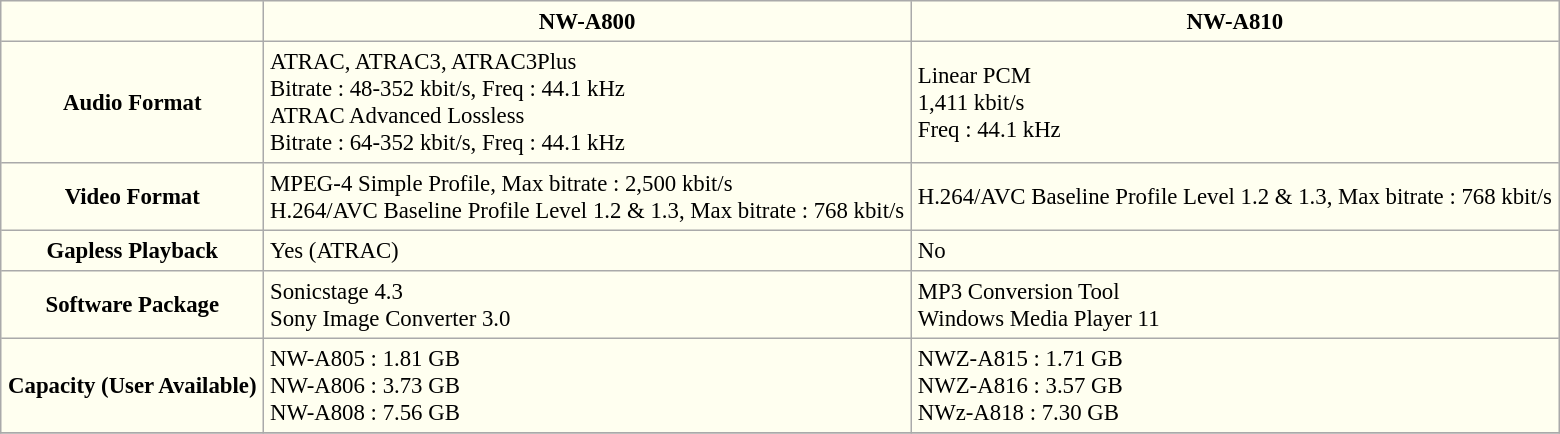<table border=1 align=center cellpadding=4 cellspacing=2 style="background: ivory; font-size: 95%; border: 1px #aaaaaa solid; border-collapse: collapse; clear:center">
<tr>
<th></th>
<th>NW-A800</th>
<th>NW-A810</th>
</tr>
<tr>
<th>Audio Format</th>
<td>ATRAC, ATRAC3, ATRAC3Plus<br>Bitrate : 48-352 kbit/s, Freq : 44.1 kHz<br>ATRAC Advanced Lossless<br>Bitrate : 64-352 kbit/s, Freq : 44.1 kHz</td>
<td>Linear PCM <br>1,411 kbit/s<br>Freq : 44.1 kHz</td>
</tr>
<tr>
<th>Video Format</th>
<td>MPEG-4 Simple Profile, Max bitrate : 2,500 kbit/s<br>H.264/AVC Baseline Profile Level 1.2 & 1.3, Max bitrate : 768 kbit/s</td>
<td>H.264/AVC Baseline Profile Level 1.2 & 1.3, Max bitrate : 768 kbit/s</td>
</tr>
<tr>
<th>Gapless Playback</th>
<td>Yes (ATRAC)</td>
<td>No</td>
</tr>
<tr>
<th>Software Package</th>
<td>Sonicstage 4.3<br>Sony Image Converter 3.0</td>
<td>MP3 Conversion Tool<br>Windows Media Player 11</td>
</tr>
<tr>
<th>Capacity (User Available)</th>
<td>NW-A805 : 1.81 GB<br>NW-A806 : 3.73 GB<br>NW-A808 : 7.56 GB</td>
<td>NWZ-A815 : 1.71 GB<br>NWZ-A816 : 3.57 GB<br>NWz-A818 : 7.30 GB</td>
</tr>
<tr>
</tr>
</table>
